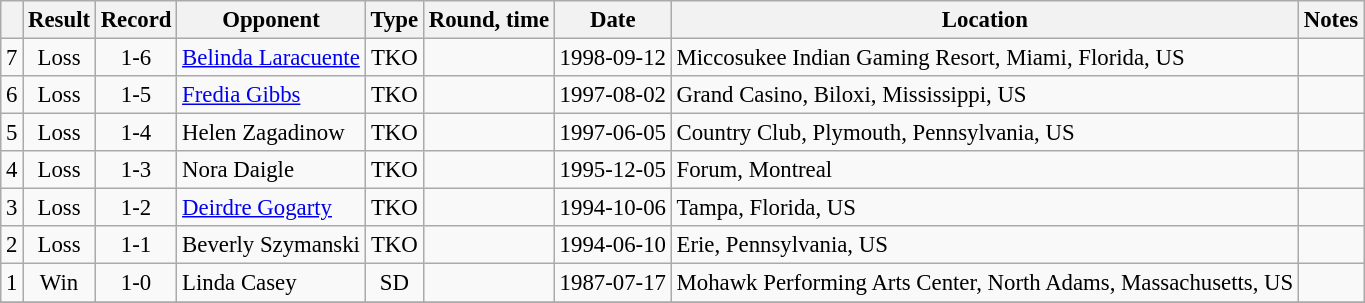<table class="wikitable" style="text-align:center; font-size:95%">
<tr>
<th></th>
<th>Result</th>
<th>Record</th>
<th>Opponent</th>
<th>Type</th>
<th>Round, time</th>
<th>Date</th>
<th>Location</th>
<th>Notes</th>
</tr>
<tr>
<td>7</td>
<td>Loss</td>
<td>1-6</td>
<td style="text-align:left;"><a href='#'>Belinda Laracuente</a></td>
<td>TKO</td>
<td></td>
<td>1998-09-12</td>
<td style="text-align:left;">Miccosukee Indian Gaming Resort, Miami, Florida, US</td>
<td style="text-align:left;"></td>
</tr>
<tr>
<td>6</td>
<td>Loss</td>
<td>1-5</td>
<td style="text-align:left;"><a href='#'>Fredia Gibbs</a></td>
<td>TKO</td>
<td></td>
<td>1997-08-02</td>
<td style="text-align:left;">Grand Casino, Biloxi, Mississippi, US</td>
<td style="text-align:left;"></td>
</tr>
<tr>
<td>5</td>
<td>Loss</td>
<td>1-4</td>
<td style="text-align:left;">Helen Zagadinow</td>
<td>TKO</td>
<td></td>
<td>1997-06-05</td>
<td style="text-align:left;">Country Club, Plymouth, Pennsylvania, US</td>
<td style="text-align:left;"></td>
</tr>
<tr>
<td>4</td>
<td>Loss</td>
<td>1-3</td>
<td style="text-align:left;">Nora Daigle</td>
<td>TKO</td>
<td></td>
<td>1995-12-05</td>
<td style="text-align:left;">Forum, Montreal</td>
<td style="text-align:left;"></td>
</tr>
<tr>
<td>3</td>
<td>Loss</td>
<td>1-2</td>
<td style="text-align:left;"><a href='#'>Deirdre Gogarty</a></td>
<td>TKO</td>
<td></td>
<td>1994-10-06</td>
<td style="text-align:left;">Tampa, Florida, US</td>
<td style="text-align:left;"></td>
</tr>
<tr>
<td>2</td>
<td>Loss</td>
<td>1-1</td>
<td style="text-align:left;">Beverly Szymanski</td>
<td>TKO</td>
<td></td>
<td>1994-06-10</td>
<td style="text-align:left;">Erie, Pennsylvania, US</td>
<td style="text-align:left;"></td>
</tr>
<tr>
<td>1</td>
<td>Win</td>
<td>1-0</td>
<td style="text-align:left;">Linda Casey</td>
<td>SD</td>
<td></td>
<td>1987-07-17</td>
<td style="text-align:left;">Mohawk Performing Arts Center, North Adams, Massachusetts, US</td>
<td style="text-align:left;"></td>
</tr>
<tr>
</tr>
</table>
